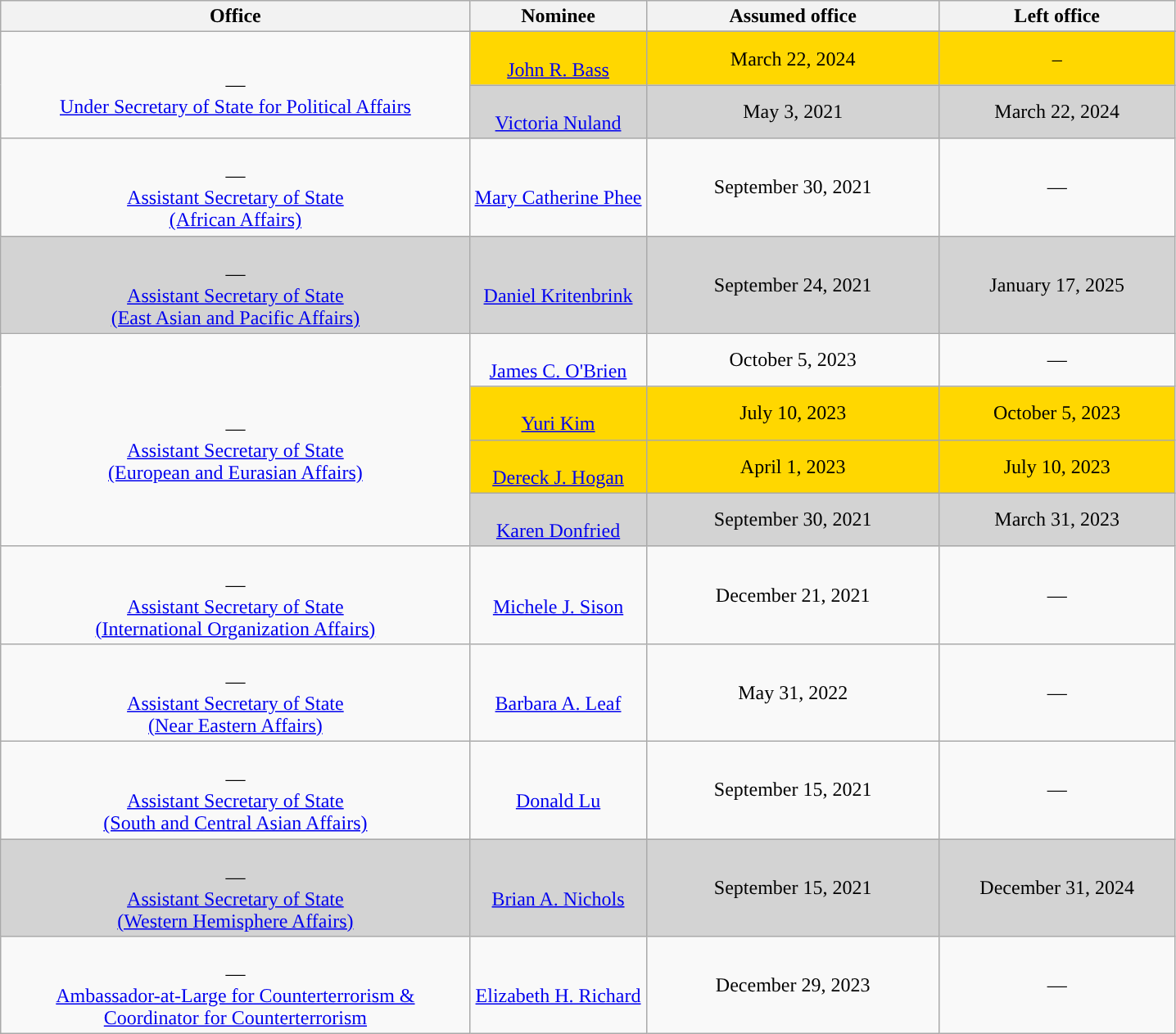<table class="wikitable sortable" style="text-align:center">
<tr>
<th style="width:40%;">Office</th>
<th style="width:15%;">Nominee</th>
<th style="width:25%;" data-sort-type="date">Assumed office</th>
<th style="width:20%;" data-sort-type="date">Left office</th>
</tr>
<tr>
<td rowspan=3><br>—<br><a href='#'>Under Secretary of State for Political Affairs</a></td>
</tr>
<tr style="background:gold;">
<td><br><a href='#'>John R. Bass</a></td>
<td>March 22, 2024</td>
<td>–</td>
</tr>
<tr style="background:lightgray">
<td><br><a href='#'>Victoria Nuland</a></td>
<td>May 3, 2021<br></td>
<td>March 22, 2024</td>
</tr>
<tr>
<td><br>—<br><a href='#'>Assistant Secretary of State<br>(African Affairs)</a></td>
<td><br><a href='#'>Mary Catherine Phee</a></td>
<td>September 30, 2021<br></td>
<td>—</td>
</tr>
<tr style="background:lightgray">
<td><br>—<br><a href='#'>Assistant Secretary of State<br>(East Asian and Pacific Affairs)</a></td>
<td><br><a href='#'>Daniel Kritenbrink</a></td>
<td>September 24, 2021<br></td>
<td>January 17, 2025</td>
</tr>
<tr>
<td rowspan=4><br>—<br><a href='#'>Assistant Secretary of State<br>(European and Eurasian Affairs)</a></td>
<td><br><a href='#'>James C. O'Brien</a></td>
<td>October 5, 2023<br></td>
<td>—</td>
</tr>
<tr style="background:gold;">
<td><br><a href='#'>Yuri Kim</a></td>
<td>July 10, 2023</td>
<td>October 5, 2023</td>
</tr>
<tr style="background:gold;">
<td><br><a href='#'>Dereck J. Hogan</a></td>
<td>April 1, 2023</td>
<td>July 10, 2023</td>
</tr>
<tr style="background:lightgray;">
<td><br><a href='#'>Karen Donfried</a></td>
<td>September 30, 2021<br></td>
<td>March 31, 2023</td>
</tr>
<tr>
<td><br>—<br><a href='#'>Assistant Secretary of State<br>(International Organization Affairs)</a></td>
<td><br><a href='#'>Michele J. Sison</a></td>
<td>December 21, 2021<br></td>
<td>—</td>
</tr>
<tr>
<td><br>—<br><a href='#'>Assistant Secretary of State<br>(Near Eastern Affairs)</a></td>
<td><br><a href='#'>Barbara A. Leaf</a></td>
<td>May 31, 2022<br></td>
<td>—</td>
</tr>
<tr>
<td><br>—<br><a href='#'>Assistant Secretary of State<br>(South and Central Asian Affairs)</a></td>
<td><br><a href='#'>Donald Lu</a></td>
<td>September 15, 2021<br></td>
<td>—</td>
</tr>
<tr style="background:lightgray">
<td><br>—<br><a href='#'>Assistant Secretary of State<br>(Western Hemisphere Affairs)</a></td>
<td><br><a href='#'>Brian A. Nichols</a></td>
<td>September 15, 2021<br></td>
<td>December 31, 2024</td>
</tr>
<tr>
<td><br>—<br><a href='#'>Ambassador-at-Large for Counterterrorism &<br>Coordinator for Counterterrorism</a></td>
<td><br><a href='#'>Elizabeth H. Richard</a></td>
<td>December 29, 2023<br></td>
<td>—</td>
</tr>
</table>
